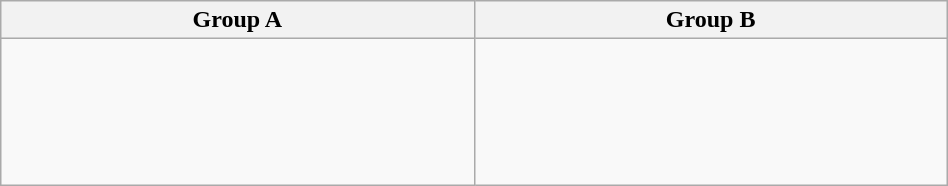<table class="wikitable" width=50%>
<tr>
<th width=50%>Group A</th>
<th width=50%>Group B</th>
</tr>
<tr>
<td valign=top><br><br>
<br>
<br>
<br>
</td>
<td valign=top><br><br>
<br>
<br>
<br>
</td>
</tr>
</table>
